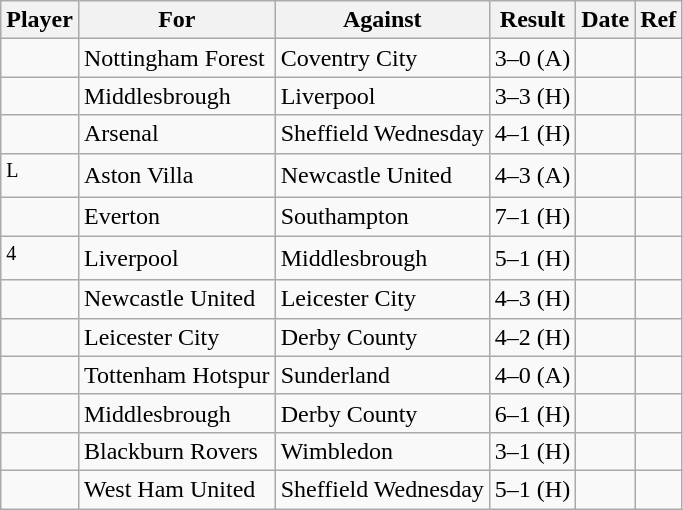<table class="wikitable">
<tr>
<th>Player</th>
<th>For</th>
<th>Against</th>
<th style="text-align:center">Result</th>
<th>Date</th>
<th>Ref</th>
</tr>
<tr>
<td> </td>
<td>Nottingham Forest</td>
<td>Coventry City</td>
<td>3–0 (A)</td>
<td></td>
<td></td>
</tr>
<tr>
<td> </td>
<td>Middlesbrough</td>
<td>Liverpool</td>
<td>3–3 (H)</td>
<td></td>
<td></td>
</tr>
<tr>
<td> </td>
<td>Arsenal</td>
<td>Sheffield Wednesday</td>
<td>4–1 (H)</td>
<td></td>
<td></td>
</tr>
<tr>
<td> <sup>L</sup></td>
<td>Aston Villa</td>
<td>Newcastle United</td>
<td>4–3 (A)</td>
<td></td>
<td></td>
</tr>
<tr>
<td> </td>
<td>Everton</td>
<td>Southampton</td>
<td>7–1 (H)</td>
<td></td>
<td></td>
</tr>
<tr>
<td> <sup>4</sup></td>
<td>Liverpool</td>
<td>Middlesbrough</td>
<td>5–1 (H)</td>
<td></td>
<td></td>
</tr>
<tr>
<td> </td>
<td>Newcastle United</td>
<td>Leicester City</td>
<td>4–3 (H)</td>
<td></td>
<td></td>
</tr>
<tr>
<td> </td>
<td>Leicester City</td>
<td>Derby County</td>
<td>4–2 (H)</td>
<td></td>
<td></td>
</tr>
<tr>
<td> </td>
<td>Tottenham Hotspur</td>
<td>Sunderland</td>
<td>4–0 (A)</td>
<td></td>
<td></td>
</tr>
<tr>
<td> </td>
<td>Middlesbrough</td>
<td>Derby County</td>
<td>6–1 (H)</td>
<td></td>
<td></td>
</tr>
<tr>
<td> </td>
<td>Blackburn Rovers</td>
<td>Wimbledon</td>
<td>3–1 (H)</td>
<td></td>
<td></td>
</tr>
<tr>
<td> </td>
<td>West Ham United</td>
<td>Sheffield Wednesday</td>
<td>5–1 (H)</td>
<td></td>
<td></td>
</tr>
</table>
